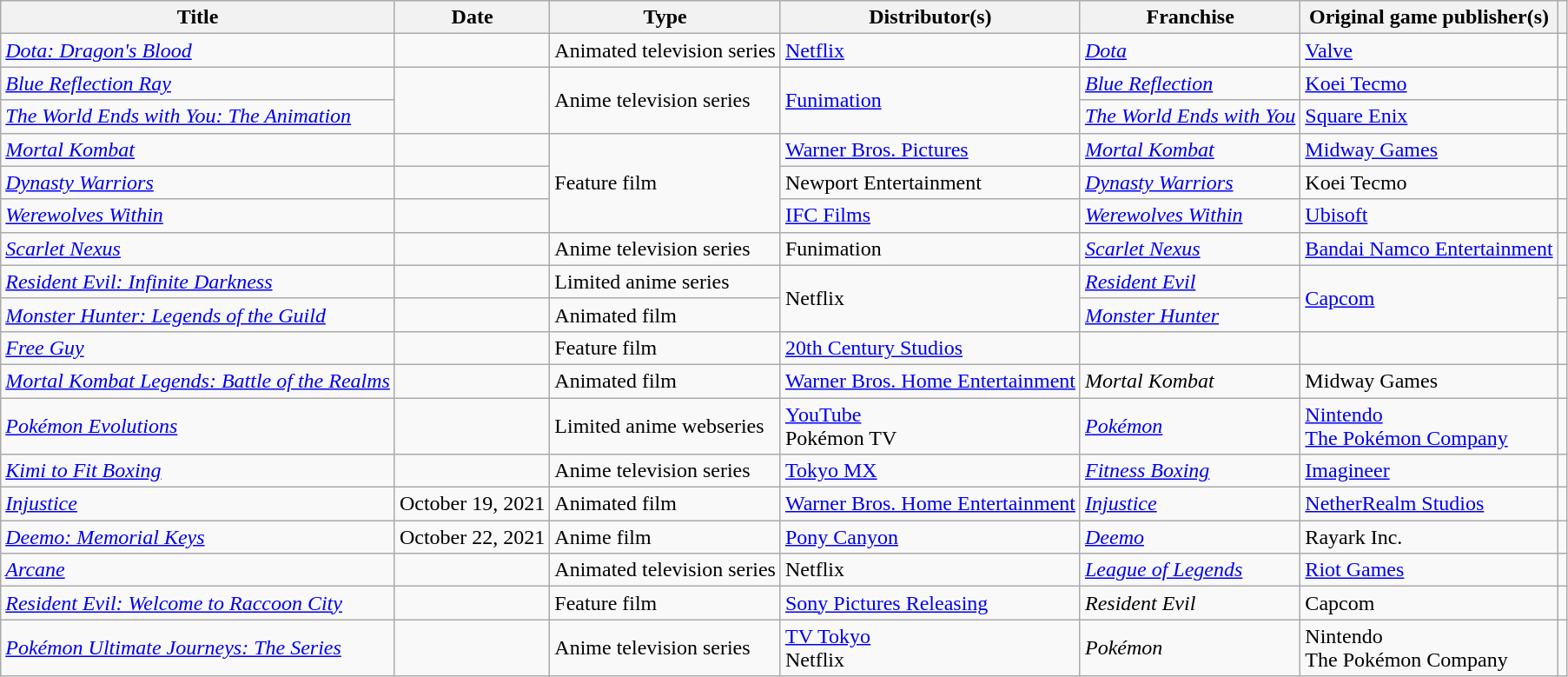<table class="wikitable sortable">
<tr>
<th>Title</th>
<th>Date</th>
<th>Type</th>
<th>Distributor(s)</th>
<th>Franchise</th>
<th>Original game publisher(s)</th>
<th></th>
</tr>
<tr>
<td><em><a href='#'>Dota: Dragon's Blood</a></em></td>
<td></td>
<td>Animated television series</td>
<td><a href='#'>Netflix</a></td>
<td><em><a href='#'>Dota</a></em></td>
<td><a href='#'>Valve</a></td>
<td align="center"></td>
</tr>
<tr>
<td><em><a href='#'>Blue Reflection Ray</a></em></td>
<td rowspan="2"></td>
<td rowspan="2">Anime television series</td>
<td rowspan="2"><a href='#'>Funimation</a></td>
<td><em><a href='#'>Blue Reflection</a></em></td>
<td><a href='#'>Koei Tecmo</a></td>
<td align="center"></td>
</tr>
<tr>
<td><em><a href='#'>The World Ends with You: The Animation</a></em></td>
<td><em><a href='#'>The World Ends with You</a></em></td>
<td><a href='#'>Square Enix</a></td>
<td align="center"></td>
</tr>
<tr>
<td><em><a href='#'>Mortal Kombat</a></em></td>
<td></td>
<td rowspan="3">Feature film</td>
<td><a href='#'>Warner Bros. Pictures</a></td>
<td><em><a href='#'>Mortal Kombat</a></em></td>
<td><a href='#'>Midway Games</a></td>
<td align="center"></td>
</tr>
<tr>
<td><em><a href='#'>Dynasty Warriors</a></em></td>
<td></td>
<td>Newport Entertainment</td>
<td><em><a href='#'>Dynasty Warriors</a></em></td>
<td>Koei Tecmo</td>
<td align="center"></td>
</tr>
<tr>
<td><em><a href='#'>Werewolves Within</a></em></td>
<td></td>
<td><a href='#'>IFC Films</a></td>
<td><em><a href='#'>Werewolves Within</a></em></td>
<td><a href='#'>Ubisoft</a></td>
<td align="center"></td>
</tr>
<tr>
<td><em><a href='#'>Scarlet Nexus</a></em></td>
<td></td>
<td>Anime television series</td>
<td>Funimation</td>
<td><em><a href='#'>Scarlet Nexus</a></em></td>
<td><a href='#'>Bandai Namco Entertainment</a></td>
<td align="center"></td>
</tr>
<tr>
<td><em><a href='#'>Resident Evil: Infinite Darkness</a></em></td>
<td></td>
<td>Limited anime series</td>
<td rowspan=2>Netflix</td>
<td><em><a href='#'>Resident Evil</a></em></td>
<td rowspan=2><a href='#'>Capcom</a></td>
<td align="center"></td>
</tr>
<tr>
<td><em><a href='#'>Monster Hunter: Legends of the Guild</a></em></td>
<td></td>
<td>Animated film</td>
<td><em><a href='#'>Monster Hunter</a></em></td>
<td align="center"></td>
</tr>
<tr>
<td><em><a href='#'>Free Guy</a></em></td>
<td></td>
<td>Feature film</td>
<td><a href='#'>20th Century Studios</a></td>
<td></td>
<td></td>
<td align="center"></td>
</tr>
<tr>
<td><em><a href='#'>Mortal Kombat Legends: Battle of the Realms</a></em></td>
<td></td>
<td>Animated film</td>
<td><a href='#'>Warner Bros. Home Entertainment</a></td>
<td><em>Mortal Kombat</em></td>
<td>Midway Games</td>
<td align="center"></td>
</tr>
<tr>
<td><em><a href='#'>Pokémon Evolutions</a></em></td>
<td></td>
<td>Limited anime webseries</td>
<td><a href='#'>YouTube</a><br>Pokémon TV</td>
<td><em><a href='#'>Pokémon</a></em></td>
<td><a href='#'>Nintendo</a><br><a href='#'>The Pokémon Company</a></td>
<td align="center"></td>
</tr>
<tr>
<td><em><a href='#'>Kimi to Fit Boxing</a></em></td>
<td></td>
<td>Anime television series</td>
<td><a href='#'>Tokyo MX</a> </td>
<td><em><a href='#'>Fitness Boxing</a></em></td>
<td><a href='#'>Imagineer</a></td>
<td align="center"></td>
</tr>
<tr>
<td><em><a href='#'>Injustice</a></em></td>
<td>October 19, 2021</td>
<td>Animated film</td>
<td><a href='#'>Warner Bros. Home Entertainment</a></td>
<td><em><a href='#'>Injustice</a></em></td>
<td><a href='#'>NetherRealm Studios</a></td>
<td align="center"></td>
</tr>
<tr>
<td><em><a href='#'>Deemo: Memorial Keys</a></em></td>
<td>October 22, 2021</td>
<td>Anime film</td>
<td><a href='#'>Pony Canyon</a></td>
<td><em><a href='#'>Deemo</a></em></td>
<td>Rayark Inc.</td>
<td align="center"></td>
</tr>
<tr>
<td><em><a href='#'>Arcane</a></em></td>
<td></td>
<td>Animated television series</td>
<td>Netflix</td>
<td><em><a href='#'>League of Legends</a></em></td>
<td><a href='#'>Riot Games</a></td>
<td align="center"></td>
</tr>
<tr>
<td><em><a href='#'>Resident Evil: Welcome to Raccoon City</a></em></td>
<td></td>
<td>Feature film</td>
<td><a href='#'>Sony Pictures Releasing</a></td>
<td><em>Resident Evil</em></td>
<td>Capcom</td>
<td align="center"></td>
</tr>
<tr>
<td><em><a href='#'>Pokémon Ultimate Journeys: The Series</a></em></td>
<td></td>
<td>Anime television series</td>
<td><a href='#'>TV Tokyo</a> <br>Netflix </td>
<td><em>Pokémon</em></td>
<td>Nintendo<br>The Pokémon Company</td>
<td align="center"></td>
</tr>
</table>
